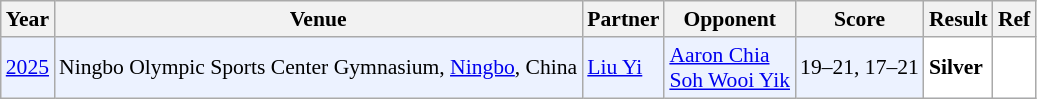<table class="sortable wikitable" style="font-size: 90%;">
<tr>
<th>Year</th>
<th>Venue</th>
<th>Partner</th>
<th>Opponent</th>
<th>Score</th>
<th>Result</th>
<th>Ref</th>
</tr>
<tr style="background:#ECF2FF">
<td align="center"><a href='#'>2025</a></td>
<td align="left">Ningbo Olympic Sports Center Gymnasium, <a href='#'>Ningbo</a>, China</td>
<td align="left"> <a href='#'>Liu Yi</a></td>
<td align="left"> <a href='#'>Aaron Chia</a><br> <a href='#'>Soh Wooi Yik</a></td>
<td align="left">19–21, 17–21</td>
<td style="text-align:left; background: white"> <strong>Silver</strong></td>
<td align="center"; bgcolor="white"></td>
</tr>
</table>
